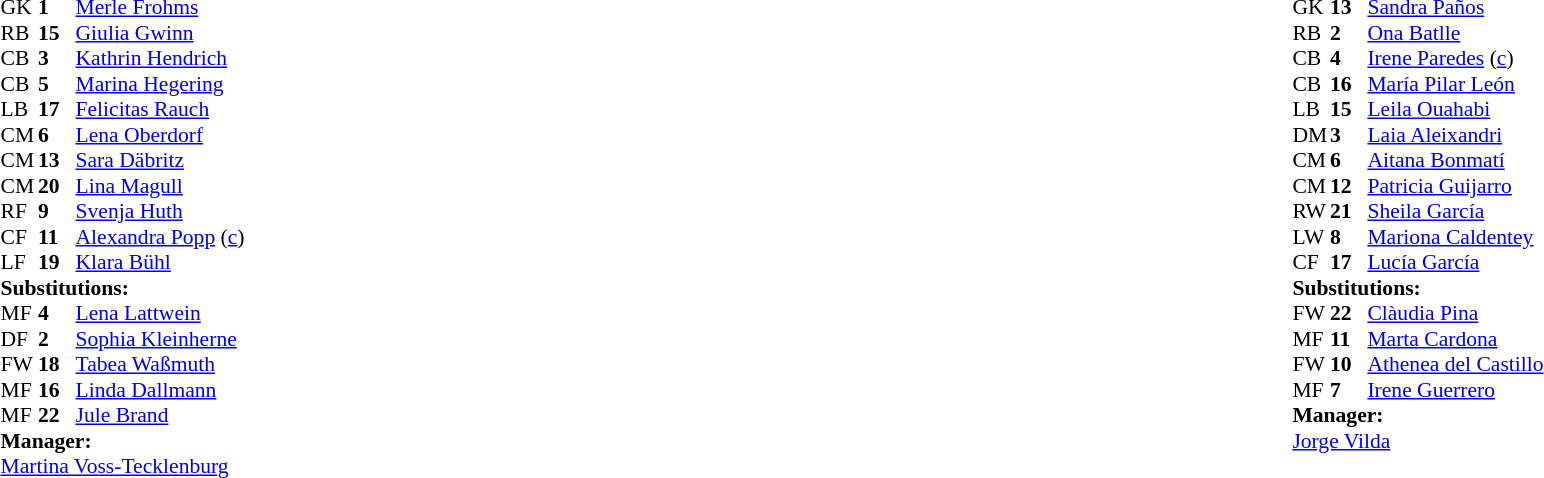<table width="100%">
<tr>
<td valign="top" width="40%"><br><table style="font-size:90%" cellspacing="0" cellpadding="0">
<tr>
<th width=25></th>
<th width=25></th>
</tr>
<tr>
<td>GK</td>
<td><strong>1</strong></td>
<td><a href='#'>Merle Frohms</a></td>
</tr>
<tr>
<td>RB</td>
<td><strong>15</strong></td>
<td><a href='#'>Giulia Gwinn</a></td>
</tr>
<tr>
<td>CB</td>
<td><strong>3</strong></td>
<td><a href='#'>Kathrin Hendrich</a></td>
</tr>
<tr>
<td>CB</td>
<td><strong>5</strong></td>
<td><a href='#'>Marina Hegering</a></td>
</tr>
<tr>
<td>LB</td>
<td><strong>17</strong></td>
<td><a href='#'>Felicitas Rauch</a></td>
<td></td>
<td></td>
</tr>
<tr>
<td>CM</td>
<td><strong>6</strong></td>
<td><a href='#'>Lena Oberdorf</a></td>
<td></td>
</tr>
<tr>
<td>CM</td>
<td><strong>13</strong></td>
<td><a href='#'>Sara Däbritz</a></td>
<td></td>
<td></td>
</tr>
<tr>
<td>CM</td>
<td><strong>20</strong></td>
<td><a href='#'>Lina Magull</a></td>
<td></td>
<td></td>
</tr>
<tr>
<td>RF</td>
<td><strong>9</strong></td>
<td><a href='#'>Svenja Huth</a></td>
</tr>
<tr>
<td>CF</td>
<td><strong>11</strong></td>
<td><a href='#'>Alexandra Popp</a> (<a href='#'>c</a>)</td>
<td></td>
<td></td>
</tr>
<tr>
<td>LF</td>
<td><strong>19</strong></td>
<td><a href='#'>Klara Bühl</a></td>
<td></td>
<td></td>
</tr>
<tr>
<td colspan=3><strong>Substitutions:</strong></td>
</tr>
<tr>
<td>MF</td>
<td><strong>4</strong></td>
<td><a href='#'>Lena Lattwein</a></td>
<td></td>
<td></td>
</tr>
<tr>
<td>DF</td>
<td><strong>2</strong></td>
<td><a href='#'>Sophia Kleinherne</a></td>
<td></td>
<td></td>
</tr>
<tr>
<td>FW</td>
<td><strong>18</strong></td>
<td><a href='#'>Tabea Waßmuth</a></td>
<td></td>
<td></td>
</tr>
<tr>
<td>MF</td>
<td><strong>16</strong></td>
<td><a href='#'>Linda Dallmann</a></td>
<td></td>
<td></td>
</tr>
<tr>
<td>MF</td>
<td><strong>22</strong></td>
<td><a href='#'>Jule Brand</a></td>
<td></td>
<td></td>
</tr>
<tr>
<td colspan=3><strong>Manager:</strong></td>
</tr>
<tr>
<td colspan=3><a href='#'>Martina Voss-Tecklenburg</a></td>
</tr>
</table>
</td>
<td valign="top"></td>
<td valign="top" width="50%"><br><table style="font-size:90%; margin:auto" cellspacing="0" cellpadding="0">
<tr>
<th width=25></th>
<th width=25></th>
</tr>
<tr>
<td>GK</td>
<td><strong>13</strong></td>
<td><a href='#'>Sandra Paños</a></td>
</tr>
<tr>
<td>RB</td>
<td><strong>2</strong></td>
<td><a href='#'>Ona Batlle</a></td>
</tr>
<tr>
<td>CB</td>
<td><strong>4</strong></td>
<td><a href='#'>Irene Paredes</a> (<a href='#'>c</a>)</td>
</tr>
<tr>
<td>CB</td>
<td><strong>16</strong></td>
<td><a href='#'>María Pilar León</a></td>
</tr>
<tr>
<td>LB</td>
<td><strong>15</strong></td>
<td><a href='#'>Leila Ouahabi</a></td>
</tr>
<tr>
<td>DM</td>
<td><strong>3</strong></td>
<td><a href='#'>Laia Aleixandri</a></td>
<td></td>
<td></td>
</tr>
<tr>
<td>CM</td>
<td><strong>6</strong></td>
<td><a href='#'>Aitana Bonmatí</a></td>
</tr>
<tr>
<td>CM</td>
<td><strong>12</strong></td>
<td><a href='#'>Patricia Guijarro</a></td>
</tr>
<tr>
<td>RW</td>
<td><strong>21</strong></td>
<td><a href='#'>Sheila García</a></td>
<td></td>
<td></td>
</tr>
<tr>
<td>LW</td>
<td><strong>8</strong></td>
<td><a href='#'>Mariona Caldentey</a></td>
<td></td>
<td></td>
</tr>
<tr>
<td>CF</td>
<td><strong>17</strong></td>
<td><a href='#'>Lucía García</a></td>
<td></td>
<td></td>
</tr>
<tr>
<td colspan=3><strong>Substitutions:</strong></td>
</tr>
<tr>
<td>FW</td>
<td><strong>22</strong></td>
<td><a href='#'>Clàudia Pina</a></td>
<td></td>
<td></td>
</tr>
<tr>
<td>MF</td>
<td><strong>11</strong></td>
<td><a href='#'>Marta Cardona</a></td>
<td></td>
<td></td>
</tr>
<tr>
<td>FW</td>
<td><strong>10</strong></td>
<td><a href='#'>Athenea del Castillo</a></td>
<td></td>
<td></td>
</tr>
<tr>
<td>MF</td>
<td><strong>7</strong></td>
<td><a href='#'>Irene Guerrero</a></td>
<td></td>
<td></td>
</tr>
<tr>
<td colspan=3><strong>Manager:</strong></td>
</tr>
<tr>
<td colspan=3><a href='#'>Jorge Vilda</a></td>
</tr>
</table>
</td>
</tr>
</table>
